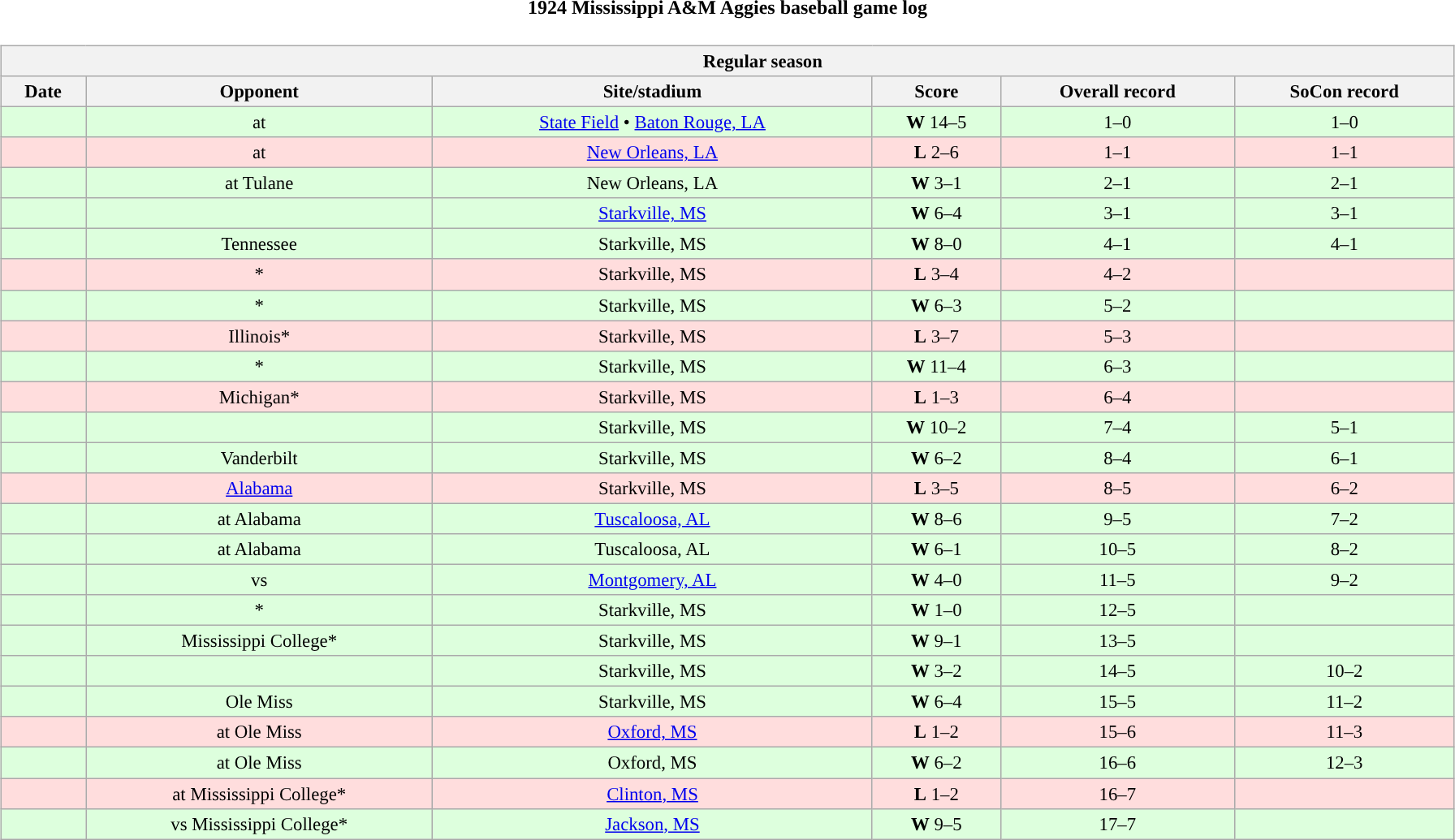<table class="toccolours" width=95% style="clear:both; margin:1.5em auto; text-align:center;">
<tr>
<th colspan=2>1924 Mississippi A&M Aggies baseball game log</th>
</tr>
<tr valign="top">
<td><br><table class="wikitable collapsible collapsed" style="margin:auto; width:100%; text-align:center; font-size:95%">
<tr>
<th colspan=12 style="padding-left:4em;">Regular season</th>
</tr>
<tr>
<th>Date</th>
<th>Opponent</th>
<th>Site/stadium</th>
<th>Score</th>
<th>Overall record</th>
<th>SoCon record</th>
</tr>
<tr bgcolor=ddffdd>
<td></td>
<td>at </td>
<td><a href='#'>State Field</a> • <a href='#'>Baton Rouge, LA</a></td>
<td><strong>W</strong> 14–5</td>
<td>1–0</td>
<td>1–0</td>
</tr>
<tr bgcolor=ffdddd>
<td></td>
<td>at </td>
<td><a href='#'>New Orleans, LA</a></td>
<td><strong>L</strong> 2–6</td>
<td>1–1</td>
<td>1–1</td>
</tr>
<tr bgcolor=ddffdd>
<td></td>
<td>at Tulane</td>
<td>New Orleans, LA</td>
<td><strong>W</strong> 3–1</td>
<td>2–1</td>
<td>2–1</td>
</tr>
<tr bgcolor=ddffdd>
<td></td>
<td></td>
<td><a href='#'>Starkville, MS</a></td>
<td><strong>W</strong> 6–4</td>
<td>3–1</td>
<td>3–1</td>
</tr>
<tr bgcolor=ddffdd>
<td></td>
<td>Tennessee</td>
<td>Starkville, MS</td>
<td><strong>W</strong> 8–0</td>
<td>4–1</td>
<td>4–1</td>
</tr>
<tr bgcolor=ffdddd>
<td></td>
<td>*</td>
<td>Starkville, MS</td>
<td><strong>L</strong> 3–4</td>
<td>4–2</td>
<td></td>
</tr>
<tr bgcolor=ddffdd>
<td></td>
<td>*</td>
<td>Starkville, MS</td>
<td><strong>W</strong> 6–3</td>
<td>5–2</td>
<td></td>
</tr>
<tr bgcolor=ffdddd>
<td></td>
<td>Illinois*</td>
<td>Starkville, MS</td>
<td><strong>L</strong> 3–7</td>
<td>5–3</td>
<td></td>
</tr>
<tr bgcolor=ddffdd>
<td></td>
<td>*</td>
<td>Starkville, MS</td>
<td><strong>W</strong> 11–4</td>
<td>6–3</td>
<td></td>
</tr>
<tr bgcolor=ffdddd>
<td></td>
<td>Michigan*</td>
<td>Starkville, MS</td>
<td><strong>L</strong> 1–3</td>
<td>6–4</td>
<td></td>
</tr>
<tr bgcolor=ddffdd>
<td></td>
<td></td>
<td>Starkville, MS</td>
<td><strong>W</strong> 10–2</td>
<td>7–4</td>
<td>5–1</td>
</tr>
<tr bgcolor=ddffdd>
<td></td>
<td>Vanderbilt</td>
<td>Starkville, MS</td>
<td><strong>W</strong> 6–2</td>
<td>8–4</td>
<td>6–1</td>
</tr>
<tr bgcolor=ffdddd>
<td></td>
<td><a href='#'>Alabama</a></td>
<td>Starkville, MS</td>
<td><strong>L</strong> 3–5</td>
<td>8–5</td>
<td>6–2</td>
</tr>
<tr bgcolor=ddffdd>
<td></td>
<td>at Alabama</td>
<td><a href='#'>Tuscaloosa, AL</a></td>
<td><strong>W</strong> 8–6</td>
<td>9–5</td>
<td>7–2</td>
</tr>
<tr bgcolor=ddffdd>
<td></td>
<td>at Alabama</td>
<td>Tuscaloosa, AL</td>
<td><strong>W</strong> 6–1</td>
<td>10–5</td>
<td>8–2</td>
</tr>
<tr bgcolor=ddffdd>
<td></td>
<td>vs </td>
<td><a href='#'>Montgomery, AL</a></td>
<td><strong>W</strong> 4–0</td>
<td>11–5</td>
<td>9–2</td>
</tr>
<tr bgcolor=ddffdd>
<td></td>
<td>*</td>
<td>Starkville, MS</td>
<td><strong>W</strong> 1–0</td>
<td>12–5</td>
<td></td>
</tr>
<tr bgcolor=ddffdd>
<td></td>
<td>Mississippi College*</td>
<td>Starkville, MS</td>
<td><strong>W</strong> 9–1</td>
<td>13–5</td>
<td></td>
</tr>
<tr bgcolor=ddffdd>
<td></td>
<td></td>
<td>Starkville, MS</td>
<td><strong>W</strong> 3–2</td>
<td>14–5</td>
<td>10–2</td>
</tr>
<tr bgcolor=ddffdd>
<td></td>
<td>Ole Miss</td>
<td>Starkville, MS</td>
<td><strong>W</strong> 6–4</td>
<td>15–5</td>
<td>11–2</td>
</tr>
<tr bgcolor=ffdddd>
<td></td>
<td>at Ole Miss</td>
<td><a href='#'>Oxford, MS</a></td>
<td><strong>L</strong> 1–2</td>
<td>15–6</td>
<td>11–3</td>
</tr>
<tr bgcolor=ddffdd>
<td></td>
<td>at Ole Miss</td>
<td>Oxford, MS</td>
<td><strong>W</strong> 6–2</td>
<td>16–6</td>
<td>12–3</td>
</tr>
<tr bgcolor=ffdddd>
<td></td>
<td>at Mississippi College*</td>
<td><a href='#'>Clinton, MS</a></td>
<td><strong>L</strong> 1–2</td>
<td>16–7</td>
<td></td>
</tr>
<tr bgcolor=ddffdd>
<td></td>
<td>vs Mississippi College*</td>
<td><a href='#'>Jackson, MS</a></td>
<td><strong>W</strong> 9–5</td>
<td>17–7</td>
<td></td>
</tr>
</table>
</td>
</tr>
</table>
